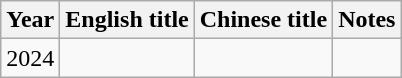<table class="wikitable">
<tr>
<th>Year</th>
<th>English title</th>
<th>Chinese title</th>
<th>Notes</th>
</tr>
<tr>
<td>2024</td>
<td><em></em></td>
<td></td>
<td></td>
</tr>
</table>
